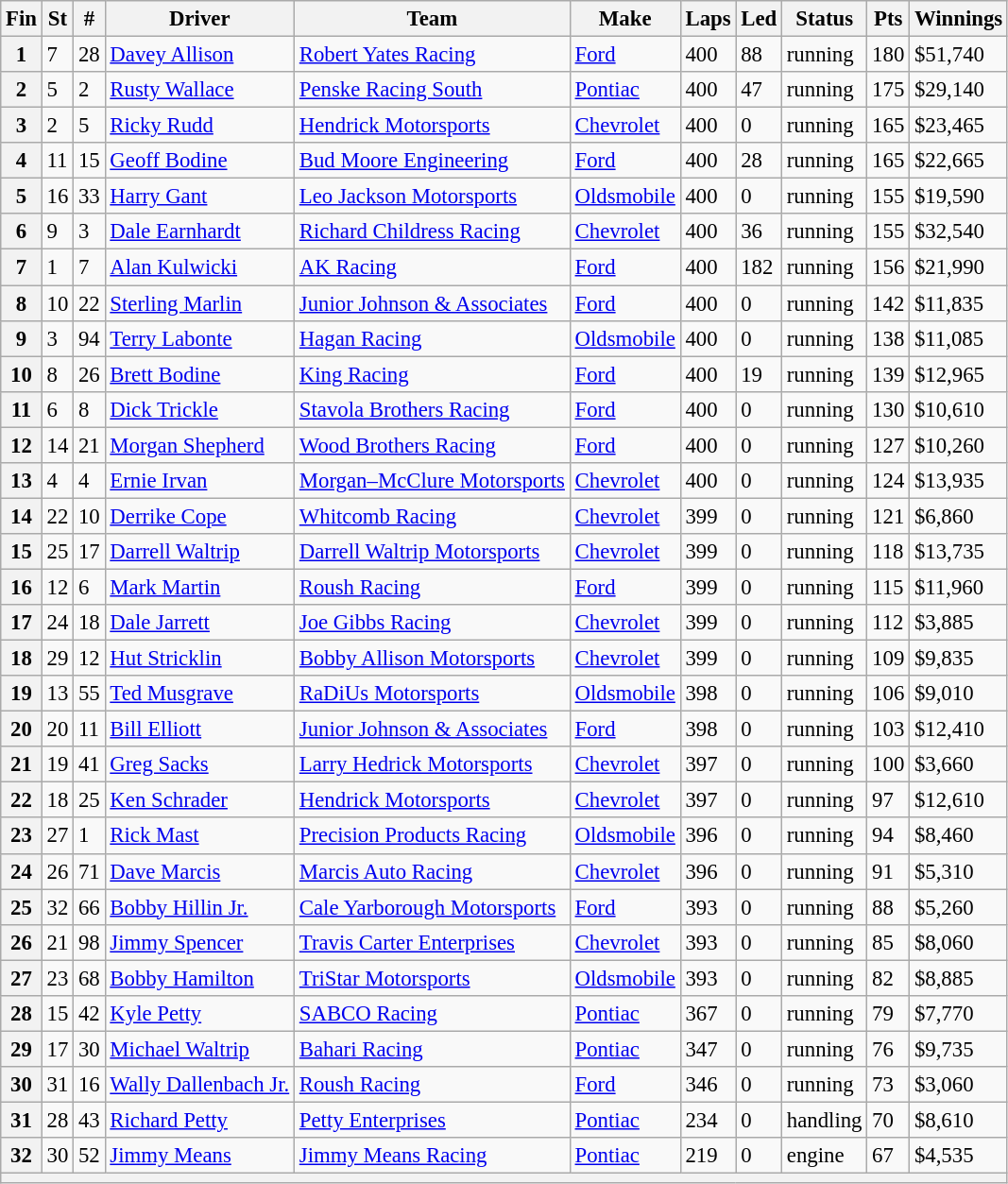<table class="wikitable" style="font-size:95%">
<tr>
<th>Fin</th>
<th>St</th>
<th>#</th>
<th>Driver</th>
<th>Team</th>
<th>Make</th>
<th>Laps</th>
<th>Led</th>
<th>Status</th>
<th>Pts</th>
<th>Winnings</th>
</tr>
<tr>
<th>1</th>
<td>7</td>
<td>28</td>
<td><a href='#'>Davey Allison</a></td>
<td><a href='#'>Robert Yates Racing</a></td>
<td><a href='#'>Ford</a></td>
<td>400</td>
<td>88</td>
<td>running</td>
<td>180</td>
<td>$51,740</td>
</tr>
<tr>
<th>2</th>
<td>5</td>
<td>2</td>
<td><a href='#'>Rusty Wallace</a></td>
<td><a href='#'>Penske Racing South</a></td>
<td><a href='#'>Pontiac</a></td>
<td>400</td>
<td>47</td>
<td>running</td>
<td>175</td>
<td>$29,140</td>
</tr>
<tr>
<th>3</th>
<td>2</td>
<td>5</td>
<td><a href='#'>Ricky Rudd</a></td>
<td><a href='#'>Hendrick Motorsports</a></td>
<td><a href='#'>Chevrolet</a></td>
<td>400</td>
<td>0</td>
<td>running</td>
<td>165</td>
<td>$23,465</td>
</tr>
<tr>
<th>4</th>
<td>11</td>
<td>15</td>
<td><a href='#'>Geoff Bodine</a></td>
<td><a href='#'>Bud Moore Engineering</a></td>
<td><a href='#'>Ford</a></td>
<td>400</td>
<td>28</td>
<td>running</td>
<td>165</td>
<td>$22,665</td>
</tr>
<tr>
<th>5</th>
<td>16</td>
<td>33</td>
<td><a href='#'>Harry Gant</a></td>
<td><a href='#'>Leo Jackson Motorsports</a></td>
<td><a href='#'>Oldsmobile</a></td>
<td>400</td>
<td>0</td>
<td>running</td>
<td>155</td>
<td>$19,590</td>
</tr>
<tr>
<th>6</th>
<td>9</td>
<td>3</td>
<td><a href='#'>Dale Earnhardt</a></td>
<td><a href='#'>Richard Childress Racing</a></td>
<td><a href='#'>Chevrolet</a></td>
<td>400</td>
<td>36</td>
<td>running</td>
<td>155</td>
<td>$32,540</td>
</tr>
<tr>
<th>7</th>
<td>1</td>
<td>7</td>
<td><a href='#'>Alan Kulwicki</a></td>
<td><a href='#'>AK Racing</a></td>
<td><a href='#'>Ford</a></td>
<td>400</td>
<td>182</td>
<td>running</td>
<td>156</td>
<td>$21,990</td>
</tr>
<tr>
<th>8</th>
<td>10</td>
<td>22</td>
<td><a href='#'>Sterling Marlin</a></td>
<td><a href='#'>Junior Johnson & Associates</a></td>
<td><a href='#'>Ford</a></td>
<td>400</td>
<td>0</td>
<td>running</td>
<td>142</td>
<td>$11,835</td>
</tr>
<tr>
<th>9</th>
<td>3</td>
<td>94</td>
<td><a href='#'>Terry Labonte</a></td>
<td><a href='#'>Hagan Racing</a></td>
<td><a href='#'>Oldsmobile</a></td>
<td>400</td>
<td>0</td>
<td>running</td>
<td>138</td>
<td>$11,085</td>
</tr>
<tr>
<th>10</th>
<td>8</td>
<td>26</td>
<td><a href='#'>Brett Bodine</a></td>
<td><a href='#'>King Racing</a></td>
<td><a href='#'>Ford</a></td>
<td>400</td>
<td>19</td>
<td>running</td>
<td>139</td>
<td>$12,965</td>
</tr>
<tr>
<th>11</th>
<td>6</td>
<td>8</td>
<td><a href='#'>Dick Trickle</a></td>
<td><a href='#'>Stavola Brothers Racing</a></td>
<td><a href='#'>Ford</a></td>
<td>400</td>
<td>0</td>
<td>running</td>
<td>130</td>
<td>$10,610</td>
</tr>
<tr>
<th>12</th>
<td>14</td>
<td>21</td>
<td><a href='#'>Morgan Shepherd</a></td>
<td><a href='#'>Wood Brothers Racing</a></td>
<td><a href='#'>Ford</a></td>
<td>400</td>
<td>0</td>
<td>running</td>
<td>127</td>
<td>$10,260</td>
</tr>
<tr>
<th>13</th>
<td>4</td>
<td>4</td>
<td><a href='#'>Ernie Irvan</a></td>
<td><a href='#'>Morgan–McClure Motorsports</a></td>
<td><a href='#'>Chevrolet</a></td>
<td>400</td>
<td>0</td>
<td>running</td>
<td>124</td>
<td>$13,935</td>
</tr>
<tr>
<th>14</th>
<td>22</td>
<td>10</td>
<td><a href='#'>Derrike Cope</a></td>
<td><a href='#'>Whitcomb Racing</a></td>
<td><a href='#'>Chevrolet</a></td>
<td>399</td>
<td>0</td>
<td>running</td>
<td>121</td>
<td>$6,860</td>
</tr>
<tr>
<th>15</th>
<td>25</td>
<td>17</td>
<td><a href='#'>Darrell Waltrip</a></td>
<td><a href='#'>Darrell Waltrip Motorsports</a></td>
<td><a href='#'>Chevrolet</a></td>
<td>399</td>
<td>0</td>
<td>running</td>
<td>118</td>
<td>$13,735</td>
</tr>
<tr>
<th>16</th>
<td>12</td>
<td>6</td>
<td><a href='#'>Mark Martin</a></td>
<td><a href='#'>Roush Racing</a></td>
<td><a href='#'>Ford</a></td>
<td>399</td>
<td>0</td>
<td>running</td>
<td>115</td>
<td>$11,960</td>
</tr>
<tr>
<th>17</th>
<td>24</td>
<td>18</td>
<td><a href='#'>Dale Jarrett</a></td>
<td><a href='#'>Joe Gibbs Racing</a></td>
<td><a href='#'>Chevrolet</a></td>
<td>399</td>
<td>0</td>
<td>running</td>
<td>112</td>
<td>$3,885</td>
</tr>
<tr>
<th>18</th>
<td>29</td>
<td>12</td>
<td><a href='#'>Hut Stricklin</a></td>
<td><a href='#'>Bobby Allison Motorsports</a></td>
<td><a href='#'>Chevrolet</a></td>
<td>399</td>
<td>0</td>
<td>running</td>
<td>109</td>
<td>$9,835</td>
</tr>
<tr>
<th>19</th>
<td>13</td>
<td>55</td>
<td><a href='#'>Ted Musgrave</a></td>
<td><a href='#'>RaDiUs Motorsports</a></td>
<td><a href='#'>Oldsmobile</a></td>
<td>398</td>
<td>0</td>
<td>running</td>
<td>106</td>
<td>$9,010</td>
</tr>
<tr>
<th>20</th>
<td>20</td>
<td>11</td>
<td><a href='#'>Bill Elliott</a></td>
<td><a href='#'>Junior Johnson & Associates</a></td>
<td><a href='#'>Ford</a></td>
<td>398</td>
<td>0</td>
<td>running</td>
<td>103</td>
<td>$12,410</td>
</tr>
<tr>
<th>21</th>
<td>19</td>
<td>41</td>
<td><a href='#'>Greg Sacks</a></td>
<td><a href='#'>Larry Hedrick Motorsports</a></td>
<td><a href='#'>Chevrolet</a></td>
<td>397</td>
<td>0</td>
<td>running</td>
<td>100</td>
<td>$3,660</td>
</tr>
<tr>
<th>22</th>
<td>18</td>
<td>25</td>
<td><a href='#'>Ken Schrader</a></td>
<td><a href='#'>Hendrick Motorsports</a></td>
<td><a href='#'>Chevrolet</a></td>
<td>397</td>
<td>0</td>
<td>running</td>
<td>97</td>
<td>$12,610</td>
</tr>
<tr>
<th>23</th>
<td>27</td>
<td>1</td>
<td><a href='#'>Rick Mast</a></td>
<td><a href='#'>Precision Products Racing</a></td>
<td><a href='#'>Oldsmobile</a></td>
<td>396</td>
<td>0</td>
<td>running</td>
<td>94</td>
<td>$8,460</td>
</tr>
<tr>
<th>24</th>
<td>26</td>
<td>71</td>
<td><a href='#'>Dave Marcis</a></td>
<td><a href='#'>Marcis Auto Racing</a></td>
<td><a href='#'>Chevrolet</a></td>
<td>396</td>
<td>0</td>
<td>running</td>
<td>91</td>
<td>$5,310</td>
</tr>
<tr>
<th>25</th>
<td>32</td>
<td>66</td>
<td><a href='#'>Bobby Hillin Jr.</a></td>
<td><a href='#'>Cale Yarborough Motorsports</a></td>
<td><a href='#'>Ford</a></td>
<td>393</td>
<td>0</td>
<td>running</td>
<td>88</td>
<td>$5,260</td>
</tr>
<tr>
<th>26</th>
<td>21</td>
<td>98</td>
<td><a href='#'>Jimmy Spencer</a></td>
<td><a href='#'>Travis Carter Enterprises</a></td>
<td><a href='#'>Chevrolet</a></td>
<td>393</td>
<td>0</td>
<td>running</td>
<td>85</td>
<td>$8,060</td>
</tr>
<tr>
<th>27</th>
<td>23</td>
<td>68</td>
<td><a href='#'>Bobby Hamilton</a></td>
<td><a href='#'>TriStar Motorsports</a></td>
<td><a href='#'>Oldsmobile</a></td>
<td>393</td>
<td>0</td>
<td>running</td>
<td>82</td>
<td>$8,885</td>
</tr>
<tr>
<th>28</th>
<td>15</td>
<td>42</td>
<td><a href='#'>Kyle Petty</a></td>
<td><a href='#'>SABCO Racing</a></td>
<td><a href='#'>Pontiac</a></td>
<td>367</td>
<td>0</td>
<td>running</td>
<td>79</td>
<td>$7,770</td>
</tr>
<tr>
<th>29</th>
<td>17</td>
<td>30</td>
<td><a href='#'>Michael Waltrip</a></td>
<td><a href='#'>Bahari Racing</a></td>
<td><a href='#'>Pontiac</a></td>
<td>347</td>
<td>0</td>
<td>running</td>
<td>76</td>
<td>$9,735</td>
</tr>
<tr>
<th>30</th>
<td>31</td>
<td>16</td>
<td><a href='#'>Wally Dallenbach Jr.</a></td>
<td><a href='#'>Roush Racing</a></td>
<td><a href='#'>Ford</a></td>
<td>346</td>
<td>0</td>
<td>running</td>
<td>73</td>
<td>$3,060</td>
</tr>
<tr>
<th>31</th>
<td>28</td>
<td>43</td>
<td><a href='#'>Richard Petty</a></td>
<td><a href='#'>Petty Enterprises</a></td>
<td><a href='#'>Pontiac</a></td>
<td>234</td>
<td>0</td>
<td>handling</td>
<td>70</td>
<td>$8,610</td>
</tr>
<tr>
<th>32</th>
<td>30</td>
<td>52</td>
<td><a href='#'>Jimmy Means</a></td>
<td><a href='#'>Jimmy Means Racing</a></td>
<td><a href='#'>Pontiac</a></td>
<td>219</td>
<td>0</td>
<td>engine</td>
<td>67</td>
<td>$4,535</td>
</tr>
<tr>
<th colspan="11"></th>
</tr>
</table>
